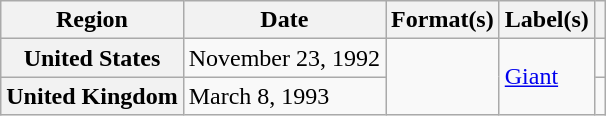<table class="wikitable plainrowheaders">
<tr>
<th scope="col">Region</th>
<th scope="col">Date</th>
<th scope="col">Format(s)</th>
<th scope="col">Label(s)</th>
<th scope="col"></th>
</tr>
<tr>
<th scope="row">United States</th>
<td>November 23, 1992</td>
<td rowspan="2"></td>
<td rowspan="2"><a href='#'>Giant</a></td>
<td></td>
</tr>
<tr>
<th scope="row">United Kingdom</th>
<td>March 8, 1993</td>
<td></td>
</tr>
</table>
